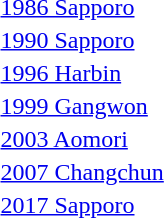<table>
<tr>
<td><a href='#'>1986 Sapporo</a></td>
<td></td>
<td></td>
<td></td>
</tr>
<tr>
<td><a href='#'>1990 Sapporo</a></td>
<td></td>
<td></td>
<td></td>
</tr>
<tr>
<td><a href='#'>1996 Harbin</a></td>
<td></td>
<td></td>
<td></td>
</tr>
<tr>
<td><a href='#'>1999 Gangwon</a></td>
<td></td>
<td></td>
<td></td>
</tr>
<tr>
<td><a href='#'>2003 Aomori</a></td>
<td></td>
<td></td>
<td></td>
</tr>
<tr>
<td><a href='#'>2007 Changchun</a></td>
<td></td>
<td></td>
<td></td>
</tr>
<tr>
<td><a href='#'>2017 Sapporo</a></td>
<td></td>
<td></td>
<td></td>
</tr>
</table>
